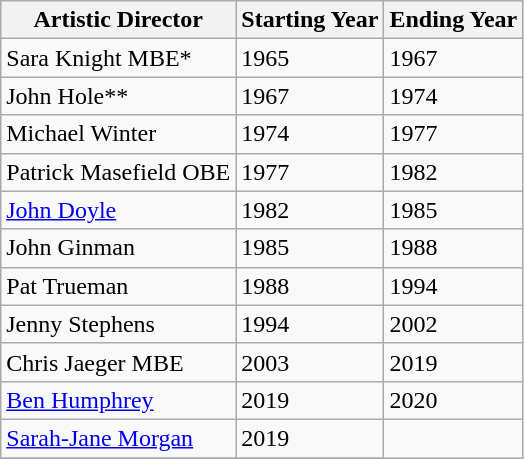<table class="wikitable">
<tr>
<th>Artistic Director</th>
<th>Starting Year</th>
<th>Ending Year</th>
</tr>
<tr>
<td>Sara Knight MBE*</td>
<td>1965</td>
<td>1967</td>
</tr>
<tr>
<td>John Hole**</td>
<td>1967</td>
<td>1974</td>
</tr>
<tr>
<td>Michael Winter</td>
<td>1974</td>
<td>1977</td>
</tr>
<tr>
<td>Patrick Masefield OBE</td>
<td>1977</td>
<td>1982</td>
</tr>
<tr>
<td><a href='#'>John Doyle</a></td>
<td>1982</td>
<td>1985</td>
</tr>
<tr>
<td>John Ginman</td>
<td>1985</td>
<td>1988</td>
</tr>
<tr>
<td>Pat Trueman</td>
<td>1988</td>
<td>1994</td>
</tr>
<tr>
<td>Jenny Stephens</td>
<td>1994</td>
<td>2002</td>
</tr>
<tr>
<td>Chris Jaeger MBE</td>
<td>2003</td>
<td>2019</td>
</tr>
<tr>
<td><a href='#'>Ben Humphrey</a></td>
<td>2019</td>
<td>2020</td>
</tr>
<tr>
<td><a href='#'>Sarah-Jane Morgan</a></td>
<td>2019</td>
</tr>
<tr>
</tr>
</table>
